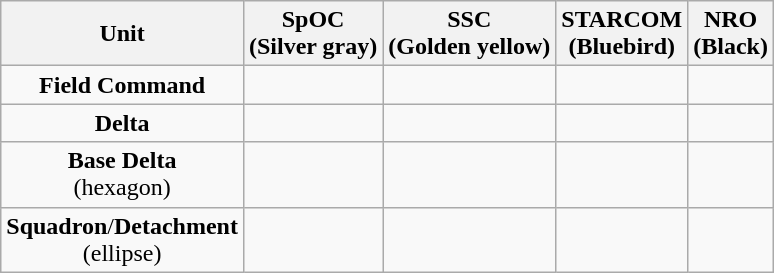<table class="wikitable" style="text-align:center;">
<tr>
<th>Unit</th>
<th>SpOC<br>(Silver gray)</th>
<th>SSC<br>(Golden yellow)</th>
<th>STARCOM<br>(Bluebird)</th>
<th>NRO<br>(Black)</th>
</tr>
<tr>
<td><strong>Field Command</strong></td>
<td></td>
<td></td>
<td></td>
<td></td>
</tr>
<tr>
<td><strong>Delta</strong></td>
<td></td>
<td></td>
<td></td>
<td></td>
</tr>
<tr>
<td><strong>Base Delta</strong><br>(hexagon)</td>
<td></td>
<td></td>
<td></td>
<td></td>
</tr>
<tr>
<td><strong>Squadron</strong>/<strong>Detachment</strong><br>(ellipse)</td>
<td></td>
<td></td>
<td></td>
<td></td>
</tr>
</table>
